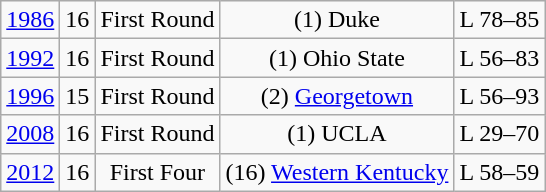<table class="wikitable">
<tr align="center">
<td><a href='#'>1986</a></td>
<td>16</td>
<td>First Round</td>
<td>(1) Duke</td>
<td>L 78–85</td>
</tr>
<tr align="center">
<td><a href='#'>1992</a></td>
<td>16</td>
<td>First Round</td>
<td>(1) Ohio State</td>
<td>L 56–83</td>
</tr>
<tr align="center">
<td><a href='#'>1996</a></td>
<td>15</td>
<td>First Round</td>
<td>(2) <a href='#'>Georgetown</a></td>
<td>L 56–93</td>
</tr>
<tr align="center">
<td><a href='#'>2008</a></td>
<td>16</td>
<td>First Round</td>
<td>(1) UCLA</td>
<td>L 29–70</td>
</tr>
<tr align="center">
<td><a href='#'>2012</a></td>
<td>16</td>
<td>First Four</td>
<td>(16) <a href='#'>Western Kentucky</a></td>
<td>L 58–59</td>
</tr>
</table>
